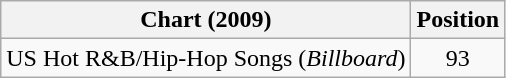<table class="wikitable">
<tr>
<th>Chart (2009)</th>
<th>Position</th>
</tr>
<tr>
<td>US Hot R&B/Hip-Hop Songs (<em>Billboard</em>)</td>
<td style="text-align:center">93</td>
</tr>
</table>
